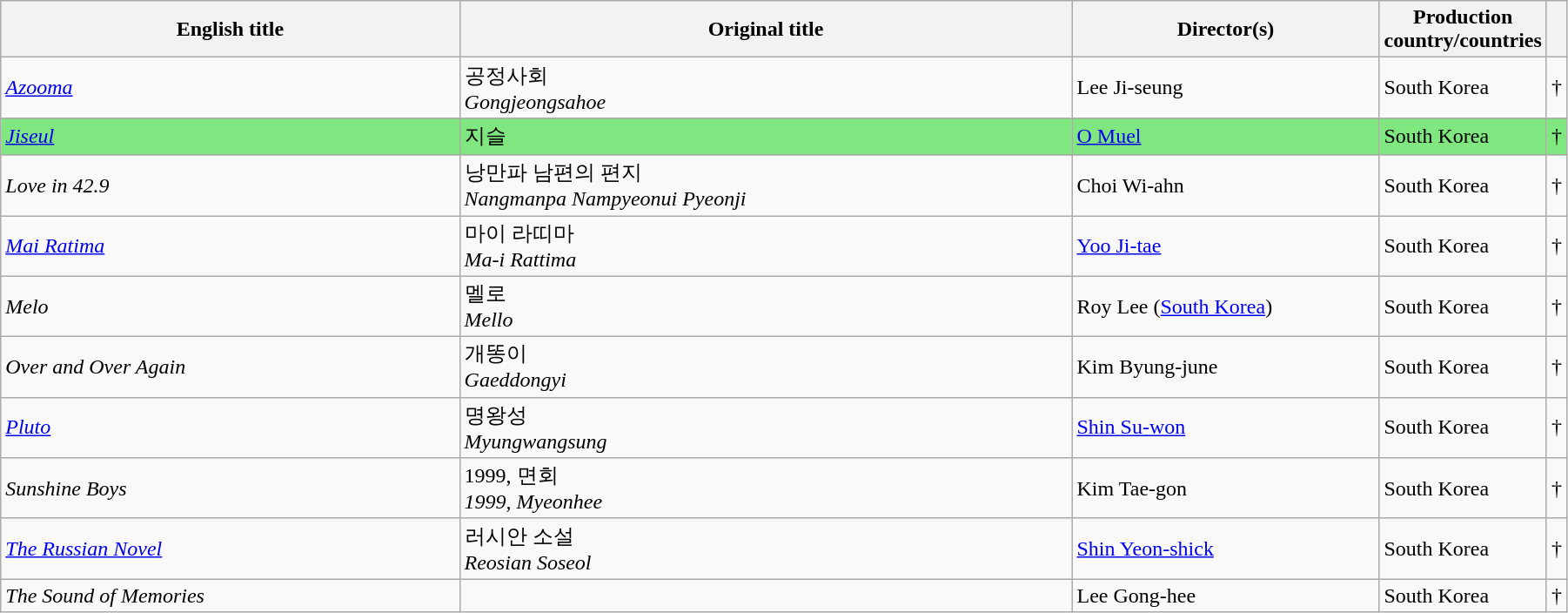<table class="sortable wikitable" width="95%" cellpadding="5">
<tr>
<th width="30%">English title</th>
<th width="40%">Original title</th>
<th width="20%">Director(s)</th>
<th width="10%">Production country/countries</th>
<th width="3%"></th>
</tr>
<tr>
<td><em><a href='#'>Azooma</a></em></td>
<td>공정사회<br><em>Gongjeongsahoe</em></td>
<td>Lee Ji-seung</td>
<td>South Korea</td>
<td>†</td>
</tr>
<tr style="background:#80E680;">
<td><em><a href='#'>Jiseul</a></em></td>
<td>지슬</td>
<td><a href='#'>O Muel</a></td>
<td>South Korea</td>
<td>†</td>
</tr>
<tr>
<td><em>Love in 42.9</em></td>
<td>낭만파 남편의 편지<br><em>Nangmanpa Nampyeonui Pyeonji</em></td>
<td>Choi Wi-ahn</td>
<td>South Korea</td>
<td>†</td>
</tr>
<tr>
<td><em><a href='#'>Mai Ratima</a></em></td>
<td>마이 라띠마<br><em>Ma-i Rattima</em></td>
<td><a href='#'>Yoo Ji-tae</a></td>
<td>South Korea</td>
<td>†</td>
</tr>
<tr>
<td><em>Melo</em></td>
<td>멜로<br><em>Mello</em></td>
<td>Roy Lee (<a href='#'>South Korea</a>)</td>
<td>South Korea</td>
<td>†</td>
</tr>
<tr>
<td><em>Over and Over Again</em></td>
<td>개똥이<br><em>Gaeddongyi</em></td>
<td>Kim Byung-june</td>
<td>South Korea</td>
<td>†</td>
</tr>
<tr>
<td><em><a href='#'>Pluto</a></em></td>
<td>명왕성<br><em>Myungwangsung</em></td>
<td><a href='#'>Shin Su-won</a></td>
<td>South Korea</td>
<td>†</td>
</tr>
<tr>
<td><em>Sunshine Boys</em></td>
<td>1999, 면회<br><em>1999, Myeonhee</em></td>
<td>Kim Tae-gon</td>
<td>South Korea</td>
<td>†</td>
</tr>
<tr>
<td><em><a href='#'>The Russian Novel</a></em></td>
<td>러시안 소설<br><em>Reosian Soseol</em></td>
<td><a href='#'>Shin Yeon-shick</a></td>
<td>South Korea</td>
<td>†</td>
</tr>
<tr>
<td><em>The Sound of Memories</em></td>
<td></td>
<td>Lee Gong-hee</td>
<td>South Korea</td>
<td>†</td>
</tr>
</table>
